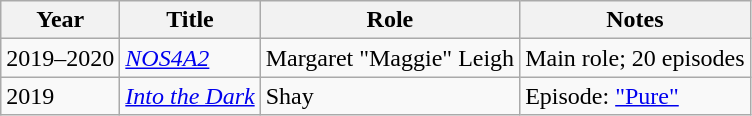<table class="wikitable sortable">
<tr>
<th>Year</th>
<th>Title</th>
<th>Role</th>
<th class="unsortable">Notes</th>
</tr>
<tr>
<td>2019–2020</td>
<td><em><a href='#'>NOS4A2</a></em></td>
<td>Margaret "Maggie" Leigh</td>
<td>Main role; 20 episodes</td>
</tr>
<tr>
<td>2019</td>
<td><em><a href='#'>Into the Dark</a></em></td>
<td>Shay</td>
<td>Episode: <a href='#'>"Pure"</a></td>
</tr>
</table>
